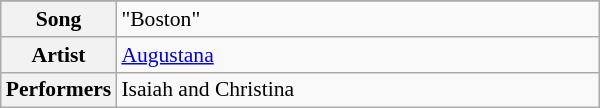<table class="wikitable" style="font-size: 90%" width=400px>
<tr>
</tr>
<tr>
<th width=10%>Song</th>
<td>"Boston"</td>
</tr>
<tr>
<th width=10%>Artist</th>
<td><a href='#'>Augustana</a></td>
</tr>
<tr>
<th width=10%>Performers</th>
<td>Isaiah and Christina</td>
</tr>
</table>
